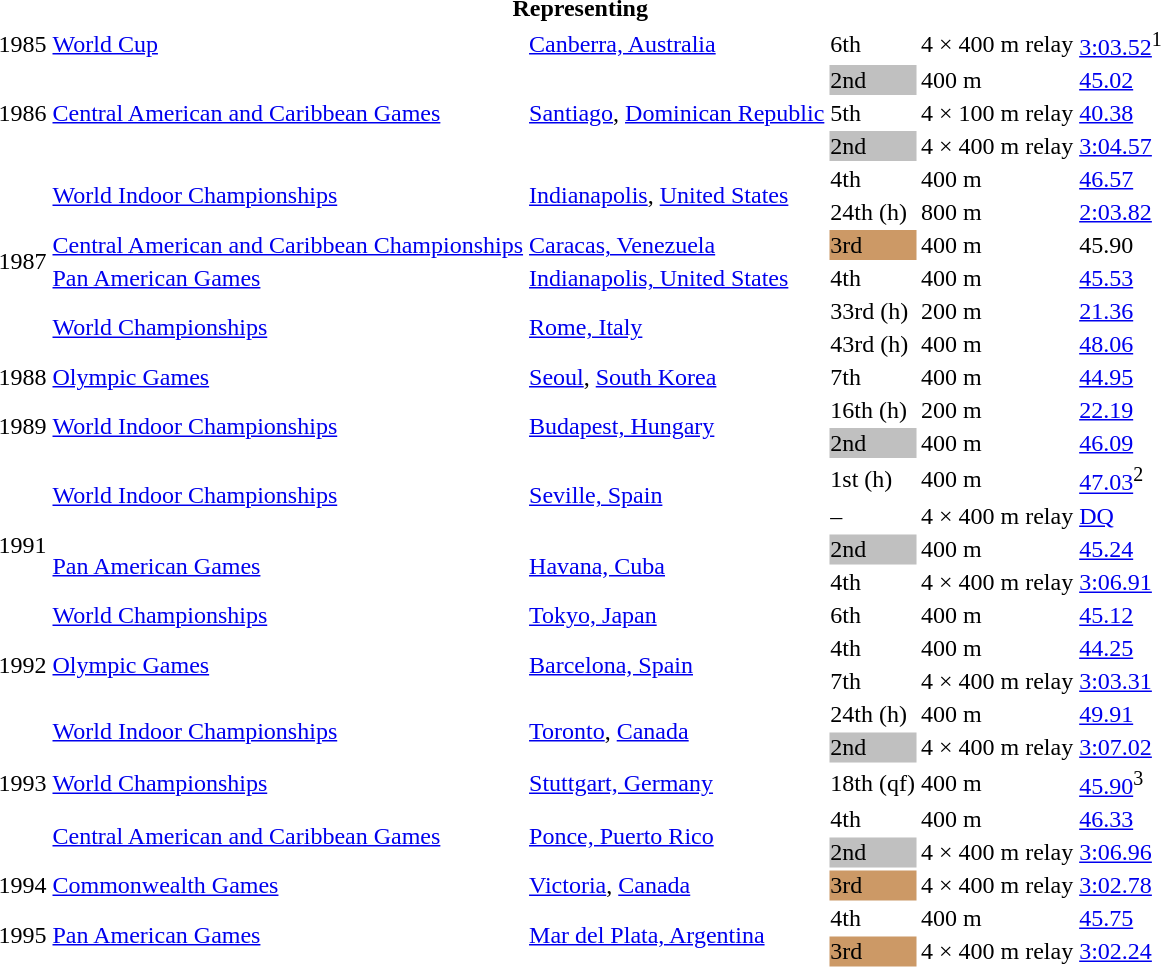<table>
<tr>
<th colspan="6">Representing </th>
</tr>
<tr>
<td>1985</td>
<td><a href='#'>World Cup</a></td>
<td><a href='#'>Canberra, Australia</a></td>
<td>6th</td>
<td>4 × 400 m relay</td>
<td><a href='#'>3:03.52</a><sup>1</sup></td>
</tr>
<tr>
<td rowspan=3>1986</td>
<td rowspan=3><a href='#'>Central American and Caribbean Games</a></td>
<td rowspan=3><a href='#'>Santiago</a>, <a href='#'>Dominican Republic</a></td>
<td bgcolor=silver>2nd</td>
<td>400 m</td>
<td><a href='#'>45.02</a></td>
</tr>
<tr>
<td>5th</td>
<td>4 × 100 m relay</td>
<td><a href='#'>40.38</a></td>
</tr>
<tr>
<td bgcolor=silver>2nd</td>
<td>4 × 400 m relay</td>
<td><a href='#'>3:04.57</a></td>
</tr>
<tr>
<td rowspan=6>1987</td>
<td rowspan=2><a href='#'>World Indoor Championships</a></td>
<td rowspan=2><a href='#'>Indianapolis</a>, <a href='#'>United States</a></td>
<td>4th</td>
<td>400 m</td>
<td><a href='#'>46.57</a></td>
</tr>
<tr>
<td>24th (h)</td>
<td>800 m</td>
<td><a href='#'>2:03.82</a></td>
</tr>
<tr>
<td><a href='#'>Central American and Caribbean Championships</a></td>
<td><a href='#'>Caracas, Venezuela</a></td>
<td bgcolor=cc9966>3rd</td>
<td>400 m</td>
<td>45.90</td>
</tr>
<tr>
<td><a href='#'>Pan American Games</a></td>
<td><a href='#'>Indianapolis, United States</a></td>
<td>4th</td>
<td>400 m</td>
<td><a href='#'>45.53</a></td>
</tr>
<tr>
<td rowspan=2><a href='#'>World Championships</a></td>
<td rowspan=2><a href='#'>Rome, Italy</a></td>
<td>33rd (h)</td>
<td>200 m</td>
<td><a href='#'>21.36</a></td>
</tr>
<tr>
<td>43rd (h)</td>
<td>400 m</td>
<td><a href='#'>48.06</a></td>
</tr>
<tr>
<td>1988</td>
<td><a href='#'>Olympic Games</a></td>
<td><a href='#'>Seoul</a>, <a href='#'>South Korea</a></td>
<td>7th</td>
<td>400 m</td>
<td><a href='#'>44.95</a></td>
</tr>
<tr>
<td rowspan=2>1989</td>
<td rowspan=2><a href='#'>World Indoor Championships</a></td>
<td rowspan=2><a href='#'>Budapest, Hungary</a></td>
<td>16th (h)</td>
<td>200 m</td>
<td><a href='#'>22.19</a></td>
</tr>
<tr>
<td bgcolor=silver>2nd</td>
<td>400 m</td>
<td><a href='#'>46.09</a></td>
</tr>
<tr>
<td rowspan=5>1991</td>
<td rowspan=2><a href='#'>World Indoor Championships</a></td>
<td rowspan=2><a href='#'>Seville, Spain</a></td>
<td>1st (h)</td>
<td>400 m</td>
<td><a href='#'>47.03</a><sup>2</sup></td>
</tr>
<tr>
<td>–</td>
<td>4 × 400 m relay</td>
<td><a href='#'>DQ</a></td>
</tr>
<tr>
<td rowspan=2><a href='#'>Pan American Games</a></td>
<td rowspan=2><a href='#'>Havana, Cuba</a></td>
<td bgcolor=silver>2nd</td>
<td>400 m</td>
<td><a href='#'>45.24</a></td>
</tr>
<tr>
<td>4th</td>
<td>4 × 400 m relay</td>
<td><a href='#'>3:06.91</a></td>
</tr>
<tr>
<td><a href='#'>World Championships</a></td>
<td><a href='#'>Tokyo, Japan</a></td>
<td>6th</td>
<td>400 m</td>
<td><a href='#'>45.12</a></td>
</tr>
<tr>
<td rowspan=2>1992</td>
<td rowspan=2><a href='#'>Olympic Games</a></td>
<td rowspan=2><a href='#'>Barcelona, Spain</a></td>
<td>4th</td>
<td>400 m</td>
<td><a href='#'>44.25</a></td>
</tr>
<tr>
<td>7th</td>
<td>4 × 400 m relay</td>
<td><a href='#'>3:03.31</a></td>
</tr>
<tr>
<td rowspan=5>1993</td>
<td rowspan=2><a href='#'>World Indoor Championships</a></td>
<td rowspan=2><a href='#'>Toronto</a>, <a href='#'>Canada</a></td>
<td>24th (h)</td>
<td>400 m</td>
<td><a href='#'>49.91</a></td>
</tr>
<tr>
<td bgcolor=silver>2nd</td>
<td>4 × 400 m relay</td>
<td><a href='#'>3:07.02</a></td>
</tr>
<tr>
<td><a href='#'>World Championships</a></td>
<td><a href='#'>Stuttgart, Germany</a></td>
<td>18th (qf)</td>
<td>400 m</td>
<td><a href='#'>45.90</a><sup>3</sup></td>
</tr>
<tr>
<td rowspan=2><a href='#'>Central American and Caribbean Games</a></td>
<td rowspan=2><a href='#'>Ponce, Puerto Rico</a></td>
<td>4th</td>
<td>400 m</td>
<td><a href='#'>46.33</a></td>
</tr>
<tr>
<td bgcolor=silver>2nd</td>
<td>4 × 400 m relay</td>
<td><a href='#'>3:06.96</a></td>
</tr>
<tr>
<td>1994</td>
<td><a href='#'>Commonwealth Games</a></td>
<td><a href='#'>Victoria</a>, <a href='#'>Canada</a></td>
<td bgcolor=cc9966>3rd</td>
<td>4 × 400 m relay</td>
<td><a href='#'>3:02.78</a></td>
</tr>
<tr>
<td rowspan=2>1995</td>
<td rowspan=2><a href='#'>Pan American Games</a></td>
<td rowspan=2><a href='#'>Mar del Plata, Argentina</a></td>
<td>4th</td>
<td>400 m</td>
<td><a href='#'>45.75</a></td>
</tr>
<tr>
<td bgcolor=cc9966>3rd</td>
<td>4 × 400 m relay</td>
<td><a href='#'>3:02.24</a></td>
</tr>
</table>
